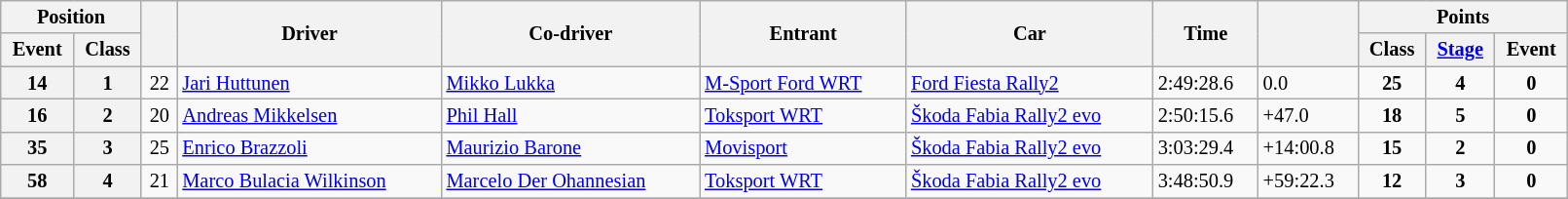<table class="wikitable" width=85% style="font-size: 85%;">
<tr>
<th colspan="2">Position</th>
<th rowspan="2"></th>
<th rowspan="2">Driver</th>
<th rowspan="2">Co-driver</th>
<th rowspan="2">Entrant</th>
<th rowspan="2">Car</th>
<th rowspan="2">Time</th>
<th rowspan="2"></th>
<th colspan="3">Points</th>
</tr>
<tr>
<th>Event</th>
<th>Class</th>
<th>Class</th>
<th><a href='#'>Stage</a></th>
<th>Event</th>
</tr>
<tr>
<th>14</th>
<th>1</th>
<td align="center">22</td>
<td><a href='#'>Jari Huttunen</a></td>
<td><a href='#'>Mikko Lukka</a></td>
<td><a href='#'>M-Sport Ford WRT</a></td>
<td><a href='#'>Ford Fiesta Rally2</a></td>
<td>2:49:28.6</td>
<td>0.0</td>
<td align="center"><strong>25</strong></td>
<td align="center"><strong>4</strong></td>
<td align="center"><strong>0</strong></td>
</tr>
<tr>
<th>16</th>
<th>2</th>
<td align="center">20</td>
<td><a href='#'>Andreas Mikkelsen</a></td>
<td><a href='#'>Phil Hall</a></td>
<td><a href='#'>Toksport WRT</a></td>
<td><a href='#'>Škoda Fabia Rally2 evo</a></td>
<td>2:50:15.6</td>
<td>+47.0</td>
<td align="center"><strong>18</strong></td>
<td align="center"><strong>5</strong></td>
<td align="center"><strong>0</strong></td>
</tr>
<tr>
<th>35</th>
<th>3</th>
<td align="center">25</td>
<td><a href='#'>Enrico Brazzoli</a></td>
<td><a href='#'>Maurizio Barone</a></td>
<td><a href='#'>Movisport</a></td>
<td><a href='#'>Škoda Fabia Rally2 evo</a></td>
<td>3:03:29.4</td>
<td>+14:00.8</td>
<td align="center"><strong>15</strong></td>
<td align="center"><strong>2</strong></td>
<td align="center"><strong>0</strong></td>
</tr>
<tr>
<th>58</th>
<th>4</th>
<td align="center">21</td>
<td><a href='#'>Marco Bulacia Wilkinson</a></td>
<td><a href='#'>Marcelo Der Ohannesian</a></td>
<td><a href='#'>Toksport WRT</a></td>
<td><a href='#'>Škoda Fabia Rally2 evo</a></td>
<td>3:48:50.9</td>
<td>+59:22.3</td>
<td align="center"><strong>12</strong></td>
<td align="center"><strong>3</strong></td>
<td align="center"><strong>0</strong></td>
</tr>
<tr>
</tr>
</table>
